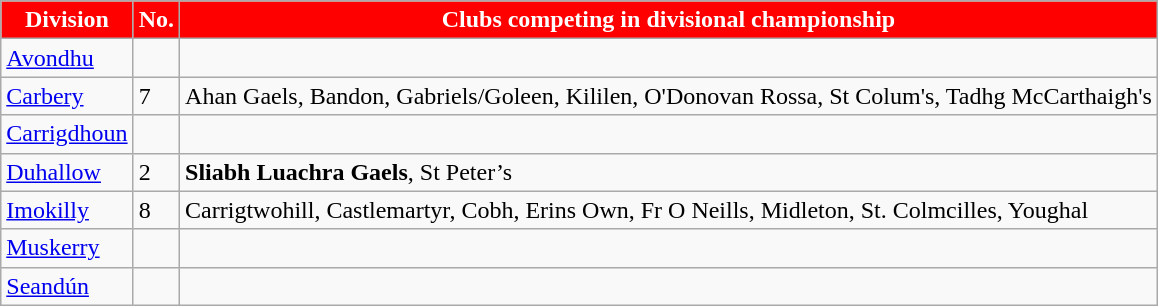<table class="wikitable sortable" style="text-align:left">
<tr>
<th style="background:red;color:white">Division</th>
<th style="background:red;color:white">No.</th>
<th style="background:red;color:white">Clubs competing in divisional championship</th>
</tr>
<tr>
<td><a href='#'>Avondhu</a></td>
<td></td>
<td></td>
</tr>
<tr>
<td><a href='#'>Carbery</a></td>
<td>7</td>
<td>Ahan Gaels, Bandon, Gabriels/Goleen, Kililen, O'Donovan Rossa, St Colum's, Tadhg McCarthaigh's</td>
</tr>
<tr>
<td><a href='#'>Carrigdhoun</a></td>
<td></td>
<td></td>
</tr>
<tr>
<td><a href='#'>Duhallow</a></td>
<td>2</td>
<td><strong>Sliabh Luachra Gaels</strong>, St Peter’s</td>
</tr>
<tr>
<td><a href='#'>Imokilly</a></td>
<td>8</td>
<td>Carrigtwohill, Castlemartyr, Cobh, Erins Own, Fr O Neills, Midleton, St. Colmcilles, Youghal</td>
</tr>
<tr>
<td><a href='#'>Muskerry</a></td>
<td></td>
<td></td>
</tr>
<tr>
<td><a href='#'>Seandún</a></td>
<td></td>
<td></td>
</tr>
</table>
